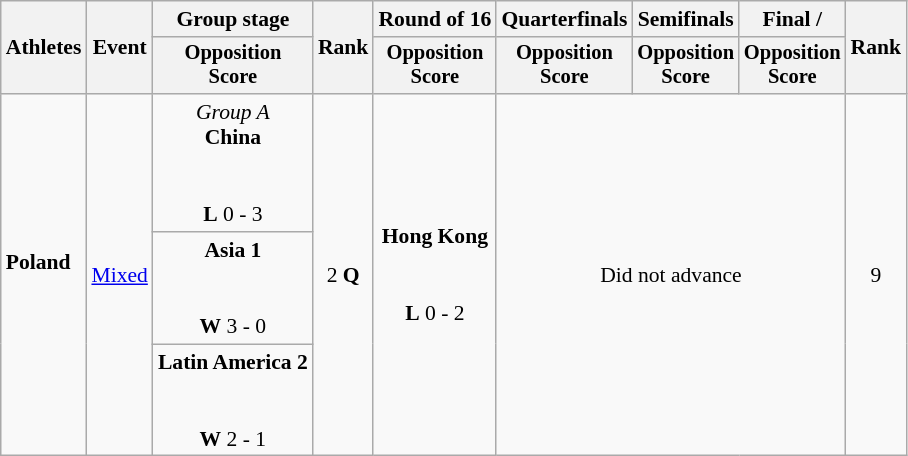<table class=wikitable style="font-size:90%">
<tr>
<th rowspan="2">Athletes</th>
<th rowspan="2">Event</th>
<th>Group stage</th>
<th rowspan="2">Rank</th>
<th>Round of 16</th>
<th>Quarterfinals</th>
<th>Semifinals</th>
<th>Final / </th>
<th rowspan=2>Rank</th>
</tr>
<tr style="font-size:95%">
<th>Opposition<br>Score</th>
<th>Opposition<br>Score</th>
<th>Opposition<br>Score</th>
<th>Opposition<br>Score</th>
<th>Opposition<br>Score</th>
</tr>
<tr align=center>
<td align=left rowspan=3><strong>Poland</strong><br><br></td>
<td align=left rowspan=3><a href='#'>Mixed</a></td>
<td><em>Group A</em><br><strong>China</strong><br><br><br><strong>L</strong> 0 - 3</td>
<td rowspan=3>2 <strong>Q</strong></td>
<td rowspan=3><strong>Hong Kong</strong><br><br><br><strong>L</strong> 0 - 2</td>
<td rowspan=3 colspan=3>Did not advance</td>
<td rowspan=3>9</td>
</tr>
<tr align=center>
<td><strong>Asia 1</strong><br><br><br><strong>W</strong> 3 - 0</td>
</tr>
<tr align=center>
<td><strong>Latin America 2</strong><br><br><br><strong>W</strong> 2 - 1</td>
</tr>
</table>
